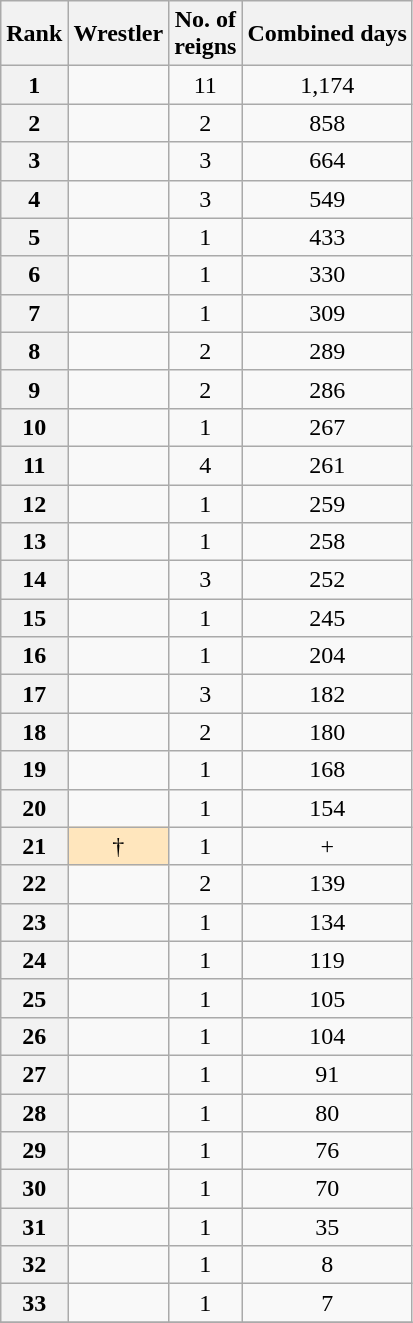<table class="wikitable sortable" style="text-align:center">
<tr>
<th>Rank</th>
<th>Wrestler</th>
<th>No. of<br>reigns</th>
<th>Combined days</th>
</tr>
<tr>
<th>1</th>
<td></td>
<td>11</td>
<td>1,174</td>
</tr>
<tr>
<th>2</th>
<td></td>
<td>2</td>
<td>858</td>
</tr>
<tr>
<th>3</th>
<td></td>
<td>3</td>
<td>664</td>
</tr>
<tr>
<th>4</th>
<td></td>
<td>3</td>
<td>549</td>
</tr>
<tr>
<th>5</th>
<td></td>
<td>1</td>
<td>433</td>
</tr>
<tr>
<th>6</th>
<td></td>
<td>1</td>
<td>330</td>
</tr>
<tr>
<th>7</th>
<td></td>
<td>1</td>
<td>309</td>
</tr>
<tr>
<th>8</th>
<td></td>
<td>2</td>
<td>289</td>
</tr>
<tr>
<th>9</th>
<td></td>
<td>2</td>
<td>286</td>
</tr>
<tr>
<th>10</th>
<td></td>
<td>1</td>
<td>267</td>
</tr>
<tr>
<th>11</th>
<td></td>
<td>4</td>
<td>261</td>
</tr>
<tr>
<th>12</th>
<td></td>
<td>1</td>
<td>259</td>
</tr>
<tr>
<th>13</th>
<td></td>
<td>1</td>
<td>258</td>
</tr>
<tr>
<th>14</th>
<td></td>
<td>3</td>
<td>252</td>
</tr>
<tr>
<th>15</th>
<td></td>
<td>1</td>
<td>245</td>
</tr>
<tr>
<th>16</th>
<td></td>
<td>1</td>
<td>204</td>
</tr>
<tr>
<th>17</th>
<td></td>
<td>3</td>
<td>182</td>
</tr>
<tr>
<th>18</th>
<td></td>
<td>2</td>
<td>180</td>
</tr>
<tr>
<th>19</th>
<td></td>
<td>1</td>
<td>168</td>
</tr>
<tr>
<th>20</th>
<td></td>
<td>1</td>
<td>154</td>
</tr>
<tr>
<th>21</th>
<td style="background-color:#FFE6BD"> †</td>
<td>1</td>
<td>+</td>
</tr>
<tr>
<th>22</th>
<td></td>
<td>2</td>
<td>139</td>
</tr>
<tr>
<th>23</th>
<td></td>
<td>1</td>
<td>134</td>
</tr>
<tr>
<th>24</th>
<td></td>
<td>1</td>
<td>119</td>
</tr>
<tr>
<th>25</th>
<td></td>
<td>1</td>
<td>105</td>
</tr>
<tr>
<th>26</th>
<td></td>
<td>1</td>
<td>104</td>
</tr>
<tr>
<th>27</th>
<td></td>
<td>1</td>
<td>91</td>
</tr>
<tr>
<th>28</th>
<td></td>
<td>1</td>
<td>80</td>
</tr>
<tr>
<th>29</th>
<td></td>
<td>1</td>
<td>76</td>
</tr>
<tr>
<th>30</th>
<td></td>
<td>1</td>
<td>70</td>
</tr>
<tr>
<th>31</th>
<td></td>
<td>1</td>
<td>35</td>
</tr>
<tr>
<th>32</th>
<td></td>
<td>1</td>
<td>8</td>
</tr>
<tr>
<th>33</th>
<td></td>
<td>1</td>
<td>7</td>
</tr>
<tr>
</tr>
</table>
